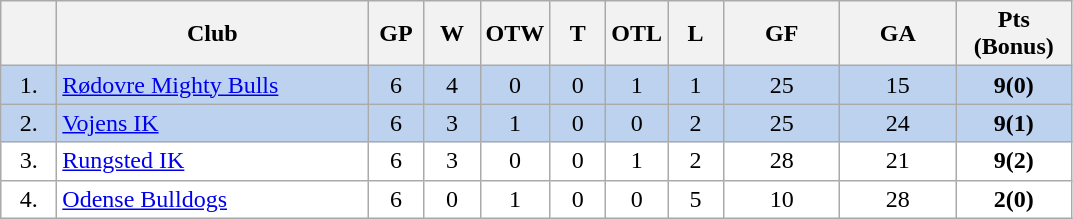<table class="wikitable">
<tr>
<th width="30"></th>
<th width="200">Club</th>
<th width="30">GP</th>
<th width="30">W</th>
<th width="30">OTW</th>
<th width="30">T</th>
<th width="30">OTL</th>
<th width="30">L</th>
<th width="70">GF</th>
<th width="70">GA</th>
<th width="70">Pts (Bonus)</th>
</tr>
<tr bgcolor="#BCD2EE" align="center">
<td>1.</td>
<td align="left"><a href='#'>Rødovre Mighty Bulls</a></td>
<td>6</td>
<td>4</td>
<td>0</td>
<td>0</td>
<td>1</td>
<td>1</td>
<td>25</td>
<td>15</td>
<td><strong>9(0)</strong></td>
</tr>
<tr bgcolor="#BCD2EE" align="center">
<td>2.</td>
<td align="left"><a href='#'>Vojens IK</a></td>
<td>6</td>
<td>3</td>
<td>1</td>
<td>0</td>
<td>0</td>
<td>2</td>
<td>25</td>
<td>24</td>
<td><strong>9(1)</strong></td>
</tr>
<tr bgcolor="#FFFFFF" align="center">
<td>3.</td>
<td align="left"><a href='#'>Rungsted IK</a></td>
<td>6</td>
<td>3</td>
<td>0</td>
<td>0</td>
<td>1</td>
<td>2</td>
<td>28</td>
<td>21</td>
<td><strong>9(2)</strong></td>
</tr>
<tr bgcolor="#FFFFFF" align="center">
<td>4.</td>
<td align="left"><a href='#'>Odense Bulldogs</a></td>
<td>6</td>
<td>0</td>
<td>1</td>
<td>0</td>
<td>0</td>
<td>5</td>
<td>10</td>
<td>28</td>
<td><strong>2(0)</strong></td>
</tr>
</table>
